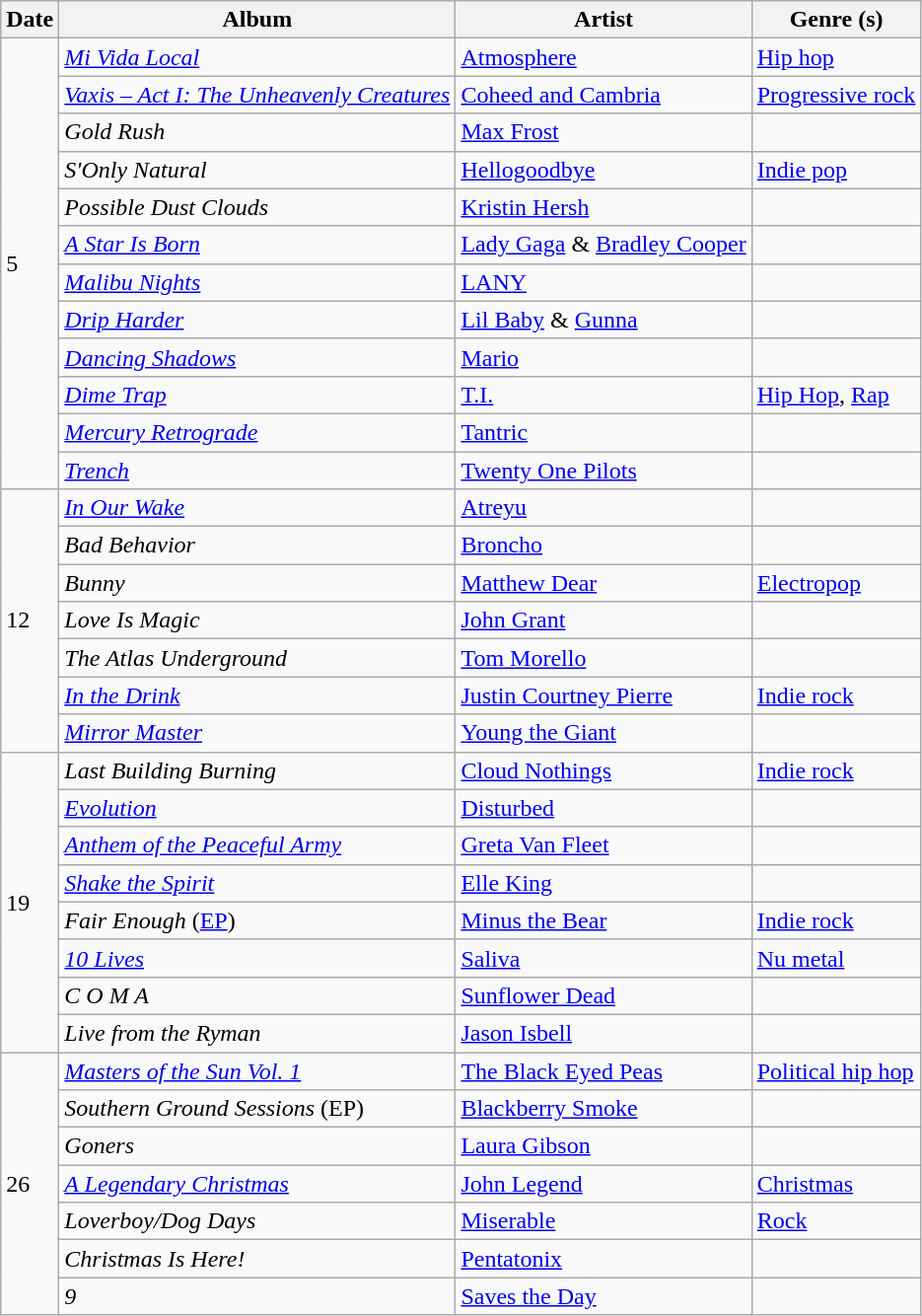<table class="wikitable">
<tr>
<th>Date</th>
<th>Album</th>
<th>Artist</th>
<th>Genre (s)</th>
</tr>
<tr>
<td rowspan="12">5</td>
<td><em><a href='#'>Mi Vida Local</a></em></td>
<td><a href='#'>Atmosphere</a></td>
<td><a href='#'>Hip hop</a></td>
</tr>
<tr>
<td><em><a href='#'>Vaxis – Act I: The Unheavenly Creatures</a></em></td>
<td><a href='#'>Coheed and Cambria</a></td>
<td><a href='#'>Progressive rock</a></td>
</tr>
<tr>
<td><em>Gold Rush</em></td>
<td><a href='#'>Max Frost</a></td>
<td></td>
</tr>
<tr>
<td><em>S'Only Natural</em></td>
<td><a href='#'>Hellogoodbye</a></td>
<td><a href='#'>Indie pop</a></td>
</tr>
<tr>
<td><em>Possible Dust Clouds</em></td>
<td><a href='#'>Kristin Hersh</a></td>
<td></td>
</tr>
<tr>
<td><em><a href='#'>A Star Is Born</a></em></td>
<td><a href='#'>Lady Gaga</a> & <a href='#'>Bradley Cooper</a></td>
<td></td>
</tr>
<tr>
<td><em><a href='#'>Malibu Nights</a></em></td>
<td><a href='#'>LANY</a></td>
<td></td>
</tr>
<tr>
<td><em><a href='#'>Drip Harder</a></em></td>
<td><a href='#'>Lil Baby</a> & <a href='#'>Gunna</a></td>
<td></td>
</tr>
<tr>
<td><em><a href='#'>Dancing Shadows</a></em></td>
<td><a href='#'>Mario</a></td>
<td></td>
</tr>
<tr>
<td><em><a href='#'>Dime Trap</a></em></td>
<td><a href='#'>T.I.</a></td>
<td><a href='#'>Hip Hop</a>, <a href='#'>Rap</a></td>
</tr>
<tr>
<td><em><a href='#'>Mercury Retrograde</a></em></td>
<td><a href='#'>Tantric</a></td>
<td></td>
</tr>
<tr>
<td><em><a href='#'>Trench</a></em></td>
<td><a href='#'>Twenty One Pilots</a></td>
<td></td>
</tr>
<tr>
<td rowspan="7">12</td>
<td><em><a href='#'>In Our Wake</a></em></td>
<td><a href='#'>Atreyu</a></td>
<td></td>
</tr>
<tr>
<td><em>Bad Behavior</em></td>
<td><a href='#'>Broncho</a></td>
<td></td>
</tr>
<tr>
<td><em>Bunny</em></td>
<td><a href='#'>Matthew Dear</a></td>
<td><a href='#'>Electropop</a></td>
</tr>
<tr>
<td><em>Love Is Magic</em></td>
<td><a href='#'>John Grant</a></td>
<td></td>
</tr>
<tr>
<td><em>The Atlas Underground</em></td>
<td><a href='#'>Tom Morello</a></td>
<td></td>
</tr>
<tr>
<td><em><a href='#'>In the Drink</a></em></td>
<td><a href='#'>Justin Courtney Pierre</a></td>
<td><a href='#'>Indie rock</a></td>
</tr>
<tr>
<td><em><a href='#'>Mirror Master</a></em></td>
<td><a href='#'>Young the Giant</a></td>
<td></td>
</tr>
<tr>
<td rowspan="8">19</td>
<td><em>Last Building Burning</em></td>
<td><a href='#'>Cloud Nothings</a></td>
<td><a href='#'>Indie rock</a></td>
</tr>
<tr>
<td><em><a href='#'>Evolution</a></em></td>
<td><a href='#'>Disturbed</a></td>
<td></td>
</tr>
<tr>
<td><em><a href='#'>Anthem of the Peaceful Army</a></em></td>
<td><a href='#'>Greta Van Fleet</a></td>
<td></td>
</tr>
<tr>
<td><em><a href='#'>Shake the Spirit</a></em></td>
<td><a href='#'>Elle King</a></td>
<td></td>
</tr>
<tr>
<td><em>Fair Enough</em> (<a href='#'>EP</a>)</td>
<td><a href='#'>Minus the Bear</a></td>
<td><a href='#'>Indie rock</a></td>
</tr>
<tr>
<td><em><a href='#'>10 Lives</a></em></td>
<td><a href='#'>Saliva</a></td>
<td><a href='#'>Nu metal</a></td>
</tr>
<tr>
<td><em>C O M A</em></td>
<td><a href='#'>Sunflower Dead</a></td>
<td></td>
</tr>
<tr>
<td><em>Live from the Ryman</em></td>
<td><a href='#'>Jason Isbell</a></td>
<td></td>
</tr>
<tr>
<td rowspan="8">26</td>
<td><em><a href='#'>Masters of the Sun Vol. 1</a></em></td>
<td><a href='#'>The Black Eyed Peas</a></td>
<td><a href='#'>Political hip hop</a></td>
</tr>
<tr>
<td><em>Southern Ground Sessions</em> (EP)</td>
<td><a href='#'>Blackberry Smoke</a></td>
<td></td>
</tr>
<tr>
<td><em>Goners</em></td>
<td><a href='#'>Laura Gibson</a></td>
<td></td>
</tr>
<tr>
<td><em><a href='#'>A Legendary Christmas</a></em></td>
<td><a href='#'>John Legend</a></td>
<td><a href='#'>Christmas</a></td>
</tr>
<tr>
<td><em>Loverboy/Dog Days</em></td>
<td><a href='#'>Miserable</a></td>
<td><a href='#'>Rock</a></td>
</tr>
<tr>
<td><em>Christmas Is Here!</em></td>
<td><a href='#'>Pentatonix</a></td>
<td></td>
</tr>
<tr>
<td><em>9</em></td>
<td><a href='#'>Saves the Day</a></td>
<td></td>
</tr>
</table>
